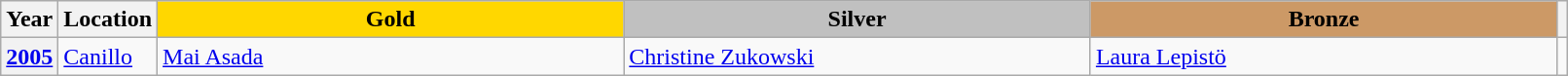<table class="wikitable unsortable" style="text-align:left; width:85%">
<tr>
<th scope="col" style="text-align:center">Year</th>
<th scope="col" style="text-align:center">Location</th>
<td scope="col" style="text-align:center; width:30%; background:gold"><strong>Gold</strong></td>
<td scope="col" style="text-align:center; width:30%; background:silver"><strong>Silver</strong></td>
<td scope="col" style="text-align:center; width:30%; background:#c96"><strong>Bronze</strong></td>
<th scope="col" style="text-align:center"></th>
</tr>
<tr>
<th scope="row" style="text-align:left"><a href='#'>2005</a></th>
<td><a href='#'>Canillo</a></td>
<td> <a href='#'>Mai Asada</a></td>
<td> <a href='#'>Christine Zukowski</a></td>
<td> <a href='#'>Laura Lepistö</a></td>
<td></td>
</tr>
</table>
